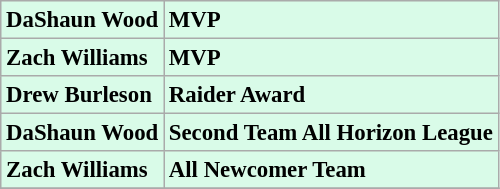<table class="wikitable" style="background:#d9fbe8; font-size:95%;">
<tr>
<td><strong>DaShaun Wood</strong></td>
<td><strong>MVP</strong></td>
</tr>
<tr>
<td><strong>Zach Williams</strong></td>
<td><strong>MVP</strong></td>
</tr>
<tr>
<td><strong>Drew Burleson</strong></td>
<td><strong>Raider Award</strong></td>
</tr>
<tr>
<td><strong>DaShaun Wood</strong></td>
<td><strong>Second Team All Horizon League</strong></td>
</tr>
<tr>
<td><strong>Zach Williams</strong></td>
<td><strong>All Newcomer Team</strong></td>
</tr>
<tr>
</tr>
</table>
